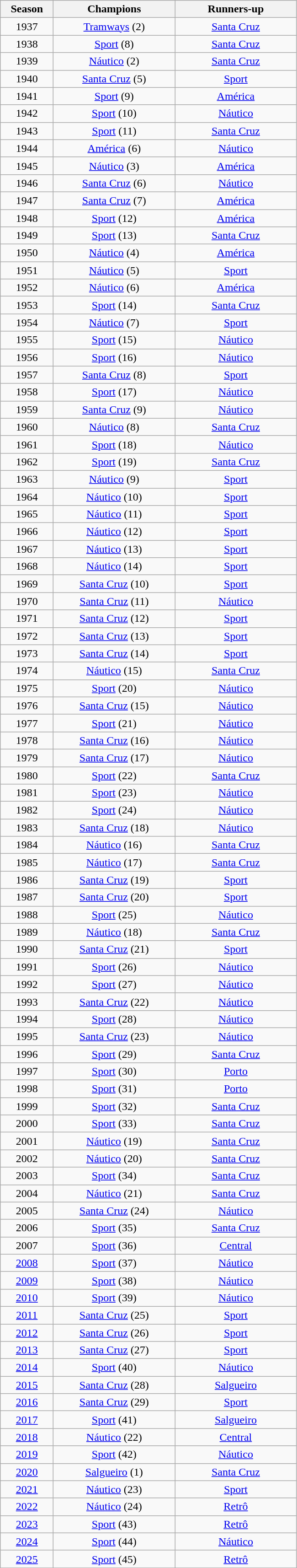<table class="wikitable" style="text-align:center; margin-left:1em;">
<tr>
<th style="width:70px">Season</th>
<th style="width:170px">Champions</th>
<th style="width:170px">Runners-up</th>
</tr>
<tr>
<td>1937</td>
<td><a href='#'>Tramways</a> (2)</td>
<td><a href='#'>Santa Cruz</a></td>
</tr>
<tr>
<td>1938</td>
<td><a href='#'>Sport</a> (8)</td>
<td><a href='#'>Santa Cruz</a></td>
</tr>
<tr>
<td>1939</td>
<td><a href='#'>Náutico</a> (2)</td>
<td><a href='#'>Santa Cruz</a></td>
</tr>
<tr>
<td>1940</td>
<td><a href='#'>Santa Cruz</a> (5)</td>
<td><a href='#'>Sport</a></td>
</tr>
<tr>
<td>1941</td>
<td><a href='#'>Sport</a> (9)</td>
<td><a href='#'>América</a></td>
</tr>
<tr>
<td>1942</td>
<td><a href='#'>Sport</a> (10)</td>
<td><a href='#'>Náutico</a></td>
</tr>
<tr>
<td>1943</td>
<td><a href='#'>Sport</a> (11)</td>
<td><a href='#'>Santa Cruz</a></td>
</tr>
<tr>
<td>1944</td>
<td><a href='#'>América</a> (6)</td>
<td><a href='#'>Náutico</a></td>
</tr>
<tr>
<td>1945</td>
<td><a href='#'>Náutico</a> (3)</td>
<td><a href='#'>América</a></td>
</tr>
<tr>
<td>1946</td>
<td><a href='#'>Santa Cruz</a> (6)</td>
<td><a href='#'>Náutico</a></td>
</tr>
<tr>
<td>1947</td>
<td><a href='#'>Santa Cruz</a> (7)</td>
<td><a href='#'>América</a></td>
</tr>
<tr>
<td>1948</td>
<td><a href='#'>Sport</a> (12)</td>
<td><a href='#'>América</a></td>
</tr>
<tr>
<td>1949</td>
<td><a href='#'>Sport</a> (13)</td>
<td><a href='#'>Santa Cruz</a></td>
</tr>
<tr>
<td>1950</td>
<td><a href='#'>Náutico</a> (4)</td>
<td><a href='#'>América</a></td>
</tr>
<tr>
<td>1951</td>
<td><a href='#'>Náutico</a> (5)</td>
<td><a href='#'>Sport</a></td>
</tr>
<tr>
<td>1952</td>
<td><a href='#'>Náutico</a> (6)</td>
<td><a href='#'>América</a></td>
</tr>
<tr>
<td>1953</td>
<td><a href='#'>Sport</a> (14)</td>
<td><a href='#'>Santa Cruz</a></td>
</tr>
<tr>
<td>1954</td>
<td><a href='#'>Náutico</a> (7)</td>
<td><a href='#'>Sport</a></td>
</tr>
<tr>
<td>1955</td>
<td><a href='#'>Sport</a> (15)</td>
<td><a href='#'>Náutico</a></td>
</tr>
<tr>
<td>1956</td>
<td><a href='#'>Sport</a> (16)</td>
<td><a href='#'>Náutico</a></td>
</tr>
<tr>
<td>1957</td>
<td><a href='#'>Santa Cruz</a> (8)</td>
<td><a href='#'>Sport</a></td>
</tr>
<tr>
<td>1958</td>
<td><a href='#'>Sport</a> (17)</td>
<td><a href='#'>Náutico</a></td>
</tr>
<tr>
<td>1959</td>
<td><a href='#'>Santa Cruz</a> (9)</td>
<td><a href='#'>Náutico</a></td>
</tr>
<tr>
<td>1960</td>
<td><a href='#'>Náutico</a> (8)</td>
<td><a href='#'>Santa Cruz</a></td>
</tr>
<tr>
<td>1961</td>
<td><a href='#'>Sport</a> (18)</td>
<td><a href='#'>Náutico</a></td>
</tr>
<tr>
<td>1962</td>
<td><a href='#'>Sport</a> (19)</td>
<td><a href='#'>Santa Cruz</a></td>
</tr>
<tr>
<td>1963</td>
<td><a href='#'>Náutico</a> (9)</td>
<td><a href='#'>Sport</a></td>
</tr>
<tr>
<td>1964</td>
<td><a href='#'>Náutico</a> (10)</td>
<td><a href='#'>Sport</a></td>
</tr>
<tr>
<td>1965</td>
<td><a href='#'>Náutico</a> (11)</td>
<td><a href='#'>Sport</a></td>
</tr>
<tr>
<td>1966</td>
<td><a href='#'>Náutico</a> (12)</td>
<td><a href='#'>Sport</a></td>
</tr>
<tr>
<td>1967</td>
<td><a href='#'>Náutico</a> (13)</td>
<td><a href='#'>Sport</a></td>
</tr>
<tr>
<td>1968</td>
<td><a href='#'>Náutico</a> (14)</td>
<td><a href='#'>Sport</a></td>
</tr>
<tr>
<td>1969</td>
<td><a href='#'>Santa Cruz</a> (10)</td>
<td><a href='#'>Sport</a></td>
</tr>
<tr>
<td>1970</td>
<td><a href='#'>Santa Cruz</a> (11)</td>
<td><a href='#'>Náutico</a></td>
</tr>
<tr>
<td>1971</td>
<td><a href='#'>Santa Cruz</a> (12)</td>
<td><a href='#'>Sport</a></td>
</tr>
<tr>
<td>1972</td>
<td><a href='#'>Santa Cruz</a> (13)</td>
<td><a href='#'>Sport</a></td>
</tr>
<tr>
<td>1973</td>
<td><a href='#'>Santa Cruz</a> (14)</td>
<td><a href='#'>Sport</a></td>
</tr>
<tr>
<td>1974</td>
<td><a href='#'>Náutico</a> (15)</td>
<td><a href='#'>Santa Cruz</a></td>
</tr>
<tr>
<td>1975</td>
<td><a href='#'>Sport</a> (20)</td>
<td><a href='#'>Náutico</a></td>
</tr>
<tr>
<td>1976</td>
<td><a href='#'>Santa Cruz</a> (15)</td>
<td><a href='#'>Náutico</a></td>
</tr>
<tr>
<td>1977</td>
<td><a href='#'>Sport</a> (21)</td>
<td><a href='#'>Náutico</a></td>
</tr>
<tr>
<td>1978</td>
<td><a href='#'>Santa Cruz</a> (16)</td>
<td><a href='#'>Náutico</a></td>
</tr>
<tr>
<td>1979</td>
<td><a href='#'>Santa Cruz</a> (17)</td>
<td><a href='#'>Náutico</a></td>
</tr>
<tr>
<td>1980</td>
<td><a href='#'>Sport</a> (22)</td>
<td><a href='#'>Santa Cruz</a></td>
</tr>
<tr>
<td>1981</td>
<td><a href='#'>Sport</a> (23)</td>
<td><a href='#'>Náutico</a></td>
</tr>
<tr>
<td>1982</td>
<td><a href='#'>Sport</a> (24)</td>
<td><a href='#'>Náutico</a></td>
</tr>
<tr>
<td>1983</td>
<td><a href='#'>Santa Cruz</a> (18)</td>
<td><a href='#'>Náutico</a></td>
</tr>
<tr>
<td>1984</td>
<td><a href='#'>Náutico</a> (16)</td>
<td><a href='#'>Santa Cruz</a></td>
</tr>
<tr>
<td>1985</td>
<td><a href='#'>Náutico</a> (17)</td>
<td><a href='#'>Santa Cruz</a></td>
</tr>
<tr>
<td>1986</td>
<td><a href='#'>Santa Cruz</a> (19)</td>
<td><a href='#'>Sport</a></td>
</tr>
<tr>
<td>1987</td>
<td><a href='#'>Santa Cruz</a> (20)</td>
<td><a href='#'>Sport</a></td>
</tr>
<tr>
<td>1988</td>
<td><a href='#'>Sport</a> (25)</td>
<td><a href='#'>Náutico</a></td>
</tr>
<tr>
<td>1989</td>
<td><a href='#'>Náutico</a> (18)</td>
<td><a href='#'>Santa Cruz</a></td>
</tr>
<tr>
<td>1990</td>
<td><a href='#'>Santa Cruz</a> (21)</td>
<td><a href='#'>Sport</a></td>
</tr>
<tr>
<td>1991</td>
<td><a href='#'>Sport</a> (26)</td>
<td><a href='#'>Náutico</a></td>
</tr>
<tr>
<td>1992</td>
<td><a href='#'>Sport</a> (27)</td>
<td><a href='#'>Náutico</a></td>
</tr>
<tr>
<td>1993</td>
<td><a href='#'>Santa Cruz</a> (22)</td>
<td><a href='#'>Náutico</a></td>
</tr>
<tr>
<td>1994</td>
<td><a href='#'>Sport</a> (28)</td>
<td><a href='#'>Náutico</a></td>
</tr>
<tr>
<td>1995</td>
<td><a href='#'>Santa Cruz</a> (23)</td>
<td><a href='#'>Náutico</a></td>
</tr>
<tr>
<td>1996</td>
<td><a href='#'>Sport</a> (29)</td>
<td><a href='#'>Santa Cruz</a></td>
</tr>
<tr>
<td>1997</td>
<td><a href='#'>Sport</a> (30)</td>
<td><a href='#'>Porto</a></td>
</tr>
<tr>
<td>1998</td>
<td><a href='#'>Sport</a> (31)</td>
<td><a href='#'>Porto</a></td>
</tr>
<tr>
<td>1999</td>
<td><a href='#'>Sport</a> (32)</td>
<td><a href='#'>Santa Cruz</a></td>
</tr>
<tr>
<td>2000</td>
<td><a href='#'>Sport</a> (33)</td>
<td><a href='#'>Santa Cruz</a></td>
</tr>
<tr>
<td>2001</td>
<td><a href='#'>Náutico</a> (19)</td>
<td><a href='#'>Santa Cruz</a></td>
</tr>
<tr>
<td>2002</td>
<td><a href='#'>Náutico</a> (20)</td>
<td><a href='#'>Santa Cruz</a></td>
</tr>
<tr>
<td>2003</td>
<td><a href='#'>Sport</a> (34)</td>
<td><a href='#'>Santa Cruz</a></td>
</tr>
<tr>
<td>2004</td>
<td><a href='#'>Náutico</a> (21)</td>
<td><a href='#'>Santa Cruz</a></td>
</tr>
<tr>
<td>2005</td>
<td><a href='#'>Santa Cruz</a> (24)</td>
<td><a href='#'>Náutico</a></td>
</tr>
<tr>
<td>2006</td>
<td><a href='#'>Sport</a> (35)</td>
<td><a href='#'>Santa Cruz</a></td>
</tr>
<tr>
<td>2007</td>
<td><a href='#'>Sport</a> (36)</td>
<td><a href='#'>Central</a></td>
</tr>
<tr>
<td><a href='#'>2008</a></td>
<td><a href='#'>Sport</a> (37)</td>
<td><a href='#'>Náutico</a></td>
</tr>
<tr>
<td><a href='#'>2009</a></td>
<td><a href='#'>Sport</a> (38)</td>
<td><a href='#'>Náutico</a></td>
</tr>
<tr>
<td><a href='#'>2010</a></td>
<td><a href='#'>Sport</a> (39)</td>
<td><a href='#'>Náutico</a></td>
</tr>
<tr>
<td><a href='#'>2011</a></td>
<td><a href='#'>Santa Cruz</a> (25)</td>
<td><a href='#'>Sport</a></td>
</tr>
<tr>
<td><a href='#'>2012</a></td>
<td><a href='#'>Santa Cruz</a> (26)</td>
<td><a href='#'>Sport</a></td>
</tr>
<tr>
<td><a href='#'>2013</a></td>
<td><a href='#'>Santa Cruz</a> (27)</td>
<td><a href='#'>Sport</a></td>
</tr>
<tr>
<td><a href='#'>2014</a></td>
<td><a href='#'>Sport</a> (40)</td>
<td><a href='#'>Náutico</a></td>
</tr>
<tr>
<td><a href='#'>2015</a></td>
<td><a href='#'>Santa Cruz</a> (28)</td>
<td><a href='#'>Salgueiro</a></td>
</tr>
<tr>
<td><a href='#'>2016</a></td>
<td><a href='#'>Santa Cruz</a> (29)</td>
<td><a href='#'>Sport</a></td>
</tr>
<tr>
<td><a href='#'>2017</a></td>
<td><a href='#'>Sport</a> (41)</td>
<td><a href='#'>Salgueiro</a></td>
</tr>
<tr>
<td><a href='#'>2018</a></td>
<td><a href='#'>Náutico</a> (22)</td>
<td><a href='#'>Central</a></td>
</tr>
<tr>
<td><a href='#'>2019</a></td>
<td><a href='#'>Sport</a> (42)</td>
<td><a href='#'>Náutico</a></td>
</tr>
<tr>
<td><a href='#'>2020</a></td>
<td><a href='#'>Salgueiro</a> (1)</td>
<td><a href='#'>Santa Cruz</a></td>
</tr>
<tr>
<td><a href='#'>2021</a></td>
<td><a href='#'>Náutico</a> (23)</td>
<td><a href='#'>Sport</a></td>
</tr>
<tr>
<td><a href='#'>2022</a></td>
<td><a href='#'>Náutico</a> (24)</td>
<td><a href='#'>Retrô</a></td>
</tr>
<tr>
<td><a href='#'>2023</a></td>
<td><a href='#'>Sport</a> (43)</td>
<td><a href='#'>Retrô</a></td>
</tr>
<tr>
<td><a href='#'>2024</a></td>
<td><a href='#'>Sport</a> (44)</td>
<td><a href='#'>Náutico</a></td>
</tr>
<tr>
<td><a href='#'>2025</a></td>
<td><a href='#'>Sport</a> (45)</td>
<td><a href='#'>Retrô</a></td>
</tr>
</table>
